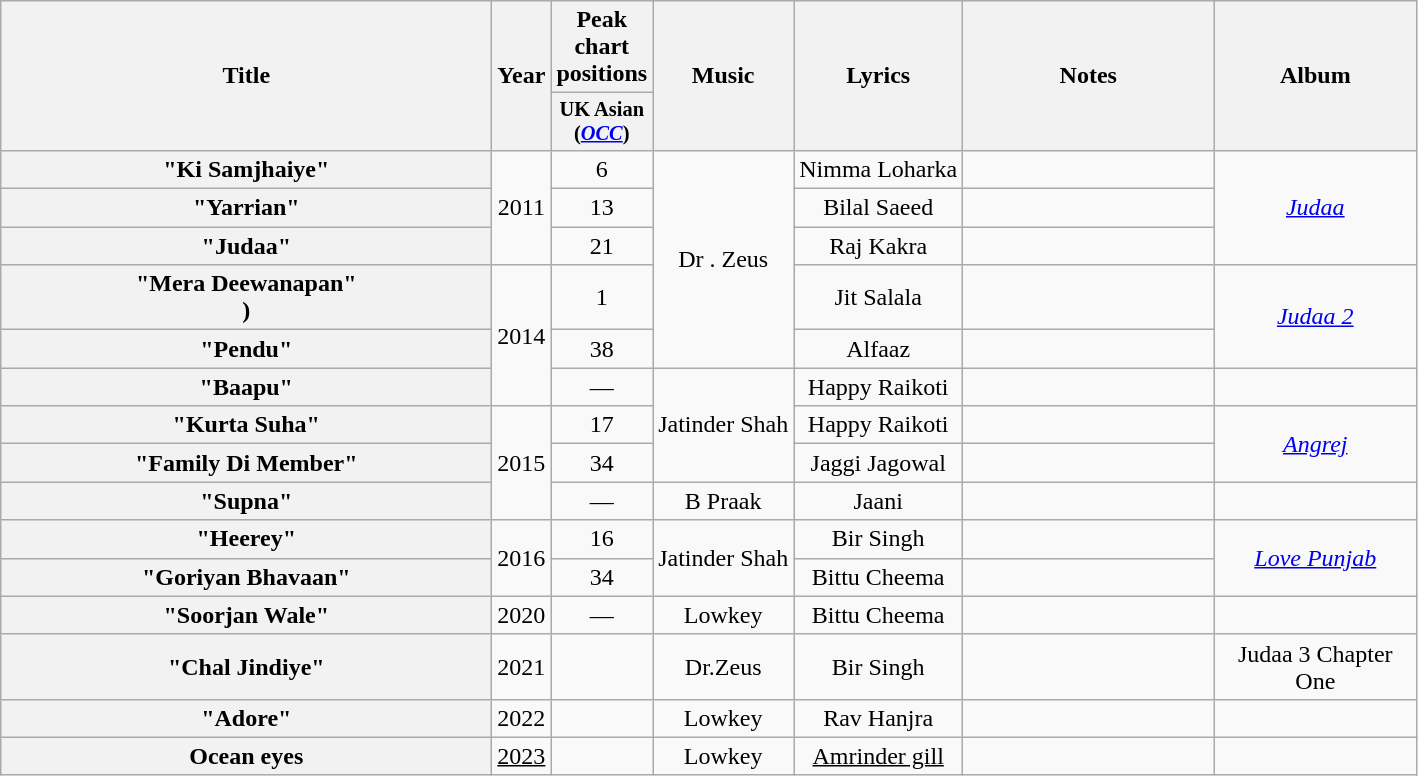<table class="wikitable plainrowheaders" style="text-align:center;">
<tr>
<th scope="col" rowspan="2" style="width:20em;">Title</th>
<th scope="col" rowspan="2" style="width:2em;">Year</th>
<th scope="col">Peak chart positions</th>
<th rowspan="2">Music</th>
<th rowspan="2">Lyrics</th>
<th scope="col" rowspan="2" style="width:10em;">Notes</th>
<th scope="col" rowspan="2" style="width:8em;">Album</th>
</tr>
<tr>
<th scope="col" style="width:3em;font-size:85%;">UK Asian (<em><a href='#'>OCC</a></em>)</th>
</tr>
<tr>
<th scope="row">"Ki Samjhaiye"<br></th>
<td rowspan="3">2011</td>
<td>6</td>
<td rowspan="5">Dr . Zeus</td>
<td>Nimma Loharka</td>
<td></td>
<td rowspan="3"><em><a href='#'>Judaa</a></em></td>
</tr>
<tr>
<th scope="row">"Yarrian"<br></th>
<td>13</td>
<td>Bilal Saeed</td>
<td></td>
</tr>
<tr>
<th scope="row">"Judaa"<br></th>
<td>21</td>
<td>Raj Kakra</td>
<td></td>
</tr>
<tr>
<th scope="row">"Mera Deewanapan"<br>)</th>
<td rowspan="3">2014</td>
<td>1</td>
<td>Jit Salala</td>
<td></td>
<td rowspan="2"><em><a href='#'>Judaa 2</a></em></td>
</tr>
<tr>
<th scope="row">"Pendu"<br></th>
<td>38</td>
<td>Alfaaz</td>
<td></td>
</tr>
<tr>
<th scope="row">"Baapu"<br></th>
<td>—</td>
<td rowspan="3">Jatinder Shah</td>
<td>Happy Raikoti</td>
<td></td>
<td></td>
</tr>
<tr>
<th scope="row">"Kurta Suha"<br></th>
<td rowspan="3">2015</td>
<td>17</td>
<td>Happy Raikoti</td>
<td></td>
<td rowspan="2"><em><a href='#'>Angrej</a></em></td>
</tr>
<tr>
<th scope="row">"Family Di Member"<br></th>
<td>34</td>
<td>Jaggi Jagowal</td>
<td></td>
</tr>
<tr>
<th scope="row">"Supna"<br></th>
<td>—</td>
<td>B Praak</td>
<td>Jaani</td>
<td></td>
<td></td>
</tr>
<tr>
<th scope="row">"Heerey"<br></th>
<td rowspan="2">2016</td>
<td>16</td>
<td rowspan="2">Jatinder Shah</td>
<td>Bir Singh</td>
<td></td>
<td rowspan="2"><em><a href='#'>Love Punjab</a></em></td>
</tr>
<tr>
<th scope="row">"Goriyan Bhavaan"<br></th>
<td>34</td>
<td>Bittu Cheema</td>
<td></td>
</tr>
<tr>
<th scope="row">"Soorjan Wale"<br></th>
<td>2020</td>
<td>—</td>
<td>Lowkey</td>
<td>Bittu Cheema</td>
<td></td>
<td></td>
</tr>
<tr>
<th scope="row">"Chal Jindiye"</th>
<td>2021</td>
<td></td>
<td>Dr.Zeus</td>
<td>Bir Singh</td>
<td></td>
<td>Judaa 3 Chapter One</td>
</tr>
<tr>
<th scope="row">"Adore"</th>
<td>2022</td>
<td></td>
<td>Lowkey</td>
<td>Rav Hanjra</td>
<td></td>
<td></td>
</tr>
<tr>
<th scope="row">Ocean eyes</th>
<td><u>2023</u></td>
<td></td>
<td>Lowkey</td>
<td><u>Amrinder gill</u></td>
<td></td>
<td></td>
</tr>
</table>
